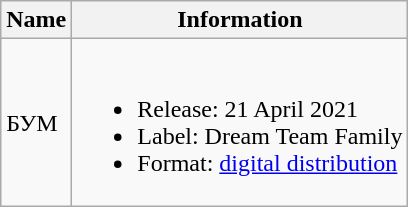<table class="wikitable" style="font-size: 100%">
<tr>
<th>Name</th>
<th>Information</th>
</tr>
<tr>
<td>БУМ</td>
<td><br><ul><li>Release: 21 April 2021</li><li>Label: Dream Team Family</li><li>Format: <a href='#'>digital distribution</a></li></ul></td>
</tr>
</table>
